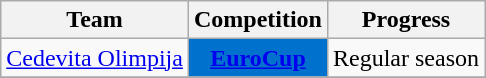<table class="wikitable sortable">
<tr>
<th>Team</th>
<th>Competition</th>
<th>Progress</th>
</tr>
<tr>
<td><a href='#'>Cedevita Olimpija</a></td>
<td style="background-color:#0072CE; color:#FFFFFF; text-align:center"><strong><a href='#'><span>EuroCup</span></a></strong></td>
<td>Regular season</td>
</tr>
<tr>
</tr>
</table>
